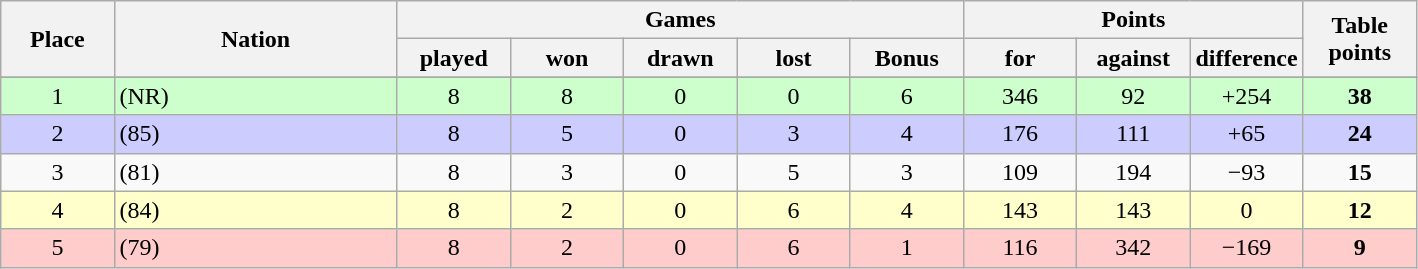<table class="wikitable">
<tr>
<th rowspan=2 width="8%">Place</th>
<th rowspan=2 width="20%">Nation</th>
<th colspan=5 width="40%">Games</th>
<th colspan=3 width="24%">Points</th>
<th rowspan=2 width="10%">Table<br>points</th>
</tr>
<tr>
<th width="8%">played</th>
<th width="8%">won</th>
<th width="8%">drawn</th>
<th width="8%">lost</th>
<th width="8%">Bonus</th>
<th width="8%">for</th>
<th width="8%">against</th>
<th width="8%">difference</th>
</tr>
<tr>
</tr>
<tr align=center bgcolor="#ccffcc">
<td>1</td>
<td align=left> (NR)</td>
<td>8</td>
<td>8</td>
<td>0</td>
<td>0</td>
<td>6</td>
<td>346</td>
<td>92</td>
<td>+254</td>
<td><strong>38</strong></td>
</tr>
<tr align=center bgcolor="#ccccff">
<td>2</td>
<td align=left> (85)</td>
<td>8</td>
<td>5</td>
<td>0</td>
<td>3</td>
<td>4</td>
<td>176</td>
<td>111</td>
<td>+65</td>
<td><strong>24</strong></td>
</tr>
<tr align=center>
<td>3</td>
<td align=left> (81)</td>
<td>8</td>
<td>3</td>
<td>0</td>
<td>5</td>
<td>3</td>
<td>109</td>
<td>194</td>
<td>−93</td>
<td><strong>15</strong></td>
</tr>
<tr align=center bgcolor="#ffffcc">
<td>4</td>
<td align=left> (84)</td>
<td>8</td>
<td>2</td>
<td>0</td>
<td>6</td>
<td>4</td>
<td>143</td>
<td>143</td>
<td>0</td>
<td><strong>12</strong></td>
</tr>
<tr align=center bgcolor="#ffcccc">
<td>5</td>
<td align=left> (79)</td>
<td>8</td>
<td>2</td>
<td>0</td>
<td>6</td>
<td>1</td>
<td>116</td>
<td>342</td>
<td>−169</td>
<td><strong>9</strong></td>
</tr>
</table>
